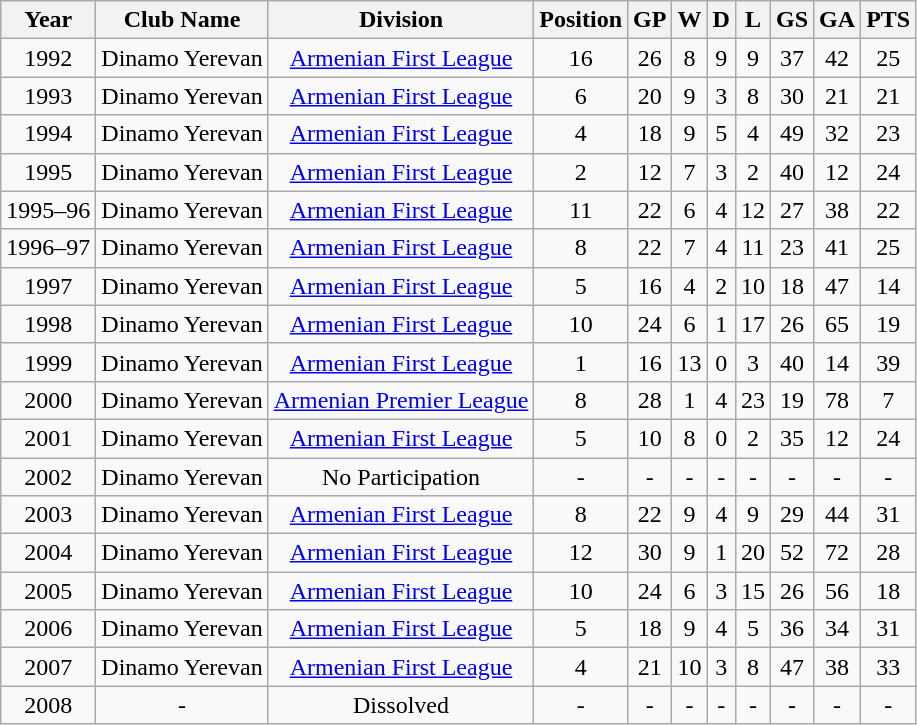<table class="wikitable" style="text-align: center;">
<tr>
<th>Year</th>
<th>Club Name</th>
<th>Division</th>
<th>Position</th>
<th>GP</th>
<th>W</th>
<th>D</th>
<th>L</th>
<th>GS</th>
<th>GA</th>
<th>PTS</th>
</tr>
<tr>
<td>1992</td>
<td>Dinamo Yerevan</td>
<td><a href='#'>Armenian First League</a></td>
<td>16</td>
<td>26</td>
<td>8</td>
<td>9</td>
<td>9</td>
<td>37</td>
<td>42</td>
<td>25</td>
</tr>
<tr>
<td>1993</td>
<td>Dinamo Yerevan</td>
<td><a href='#'>Armenian First League</a></td>
<td>6</td>
<td>20</td>
<td>9</td>
<td>3</td>
<td>8</td>
<td>30</td>
<td>21</td>
<td>21</td>
</tr>
<tr>
<td>1994</td>
<td>Dinamo Yerevan</td>
<td><a href='#'>Armenian First League</a></td>
<td>4</td>
<td>18</td>
<td>9</td>
<td>5</td>
<td>4</td>
<td>49</td>
<td>32</td>
<td>23</td>
</tr>
<tr>
<td>1995</td>
<td>Dinamo Yerevan</td>
<td><a href='#'>Armenian First League</a></td>
<td>2</td>
<td>12</td>
<td>7</td>
<td>3</td>
<td>2</td>
<td>40</td>
<td>12</td>
<td>24</td>
</tr>
<tr>
<td>1995–96</td>
<td>Dinamo Yerevan</td>
<td><a href='#'>Armenian First League</a></td>
<td>11</td>
<td>22</td>
<td>6</td>
<td>4</td>
<td>12</td>
<td>27</td>
<td>38</td>
<td>22</td>
</tr>
<tr>
<td>1996–97</td>
<td>Dinamo Yerevan</td>
<td><a href='#'>Armenian First League</a></td>
<td>8</td>
<td>22</td>
<td>7</td>
<td>4</td>
<td>11</td>
<td>23</td>
<td>41</td>
<td>25</td>
</tr>
<tr>
<td>1997</td>
<td>Dinamo Yerevan</td>
<td><a href='#'>Armenian First League</a></td>
<td>5</td>
<td>16</td>
<td>4</td>
<td>2</td>
<td>10</td>
<td>18</td>
<td>47</td>
<td>14</td>
</tr>
<tr>
<td>1998</td>
<td>Dinamo Yerevan</td>
<td><a href='#'>Armenian First League</a></td>
<td>10</td>
<td>24</td>
<td>6</td>
<td>1</td>
<td>17</td>
<td>26</td>
<td>65</td>
<td>19</td>
</tr>
<tr>
<td>1999</td>
<td>Dinamo Yerevan</td>
<td><a href='#'>Armenian First League</a></td>
<td>1</td>
<td>16</td>
<td>13</td>
<td>0</td>
<td>3</td>
<td>40</td>
<td>14</td>
<td>39</td>
</tr>
<tr>
<td>2000</td>
<td>Dinamo Yerevan</td>
<td><a href='#'>Armenian Premier League</a></td>
<td>8</td>
<td>28</td>
<td>1</td>
<td>4</td>
<td>23</td>
<td>19</td>
<td>78</td>
<td>7</td>
</tr>
<tr>
<td>2001</td>
<td>Dinamo Yerevan</td>
<td><a href='#'>Armenian First League</a></td>
<td>5</td>
<td>10</td>
<td>8</td>
<td>0</td>
<td>2</td>
<td>35</td>
<td>12</td>
<td>24</td>
</tr>
<tr>
<td>2002</td>
<td>Dinamo Yerevan</td>
<td>No Participation</td>
<td>-</td>
<td>-</td>
<td>-</td>
<td>-</td>
<td>-</td>
<td>-</td>
<td>-</td>
<td>-</td>
</tr>
<tr>
<td>2003</td>
<td>Dinamo Yerevan</td>
<td><a href='#'>Armenian First League</a></td>
<td>8</td>
<td>22</td>
<td>9</td>
<td>4</td>
<td>9</td>
<td>29</td>
<td>44</td>
<td>31</td>
</tr>
<tr>
<td>2004</td>
<td>Dinamo Yerevan</td>
<td><a href='#'>Armenian First League</a></td>
<td>12</td>
<td>30</td>
<td>9</td>
<td>1</td>
<td>20</td>
<td>52</td>
<td>72</td>
<td>28</td>
</tr>
<tr>
<td>2005</td>
<td>Dinamo Yerevan</td>
<td><a href='#'>Armenian First League</a></td>
<td>10</td>
<td>24</td>
<td>6</td>
<td>3</td>
<td>15</td>
<td>26</td>
<td>56</td>
<td>18</td>
</tr>
<tr>
<td>2006</td>
<td>Dinamo Yerevan</td>
<td><a href='#'>Armenian First League</a></td>
<td>5</td>
<td>18</td>
<td>9</td>
<td>4</td>
<td>5</td>
<td>36</td>
<td>34</td>
<td>31</td>
</tr>
<tr>
<td>2007</td>
<td>Dinamo Yerevan</td>
<td><a href='#'>Armenian First League</a></td>
<td>4</td>
<td>21</td>
<td>10</td>
<td>3</td>
<td>8</td>
<td>47</td>
<td>38</td>
<td>33</td>
</tr>
<tr>
<td>2008</td>
<td>-</td>
<td>Dissolved</td>
<td>-</td>
<td>-</td>
<td>-</td>
<td>-</td>
<td>-</td>
<td>-</td>
<td>-</td>
<td>-</td>
</tr>
</table>
